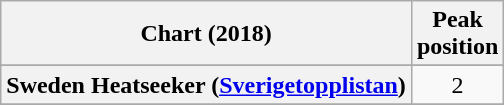<table class="wikitable plainrowheaders sortable" style="text-align:center">
<tr>
<th scope="col">Chart (2018)</th>
<th scope="col">Peak<br> position</th>
</tr>
<tr>
</tr>
<tr>
</tr>
<tr>
</tr>
<tr>
</tr>
<tr>
<th scope="row">Sweden Heatseeker (<a href='#'>Sverigetopplistan</a>)</th>
<td>2</td>
</tr>
<tr>
</tr>
</table>
